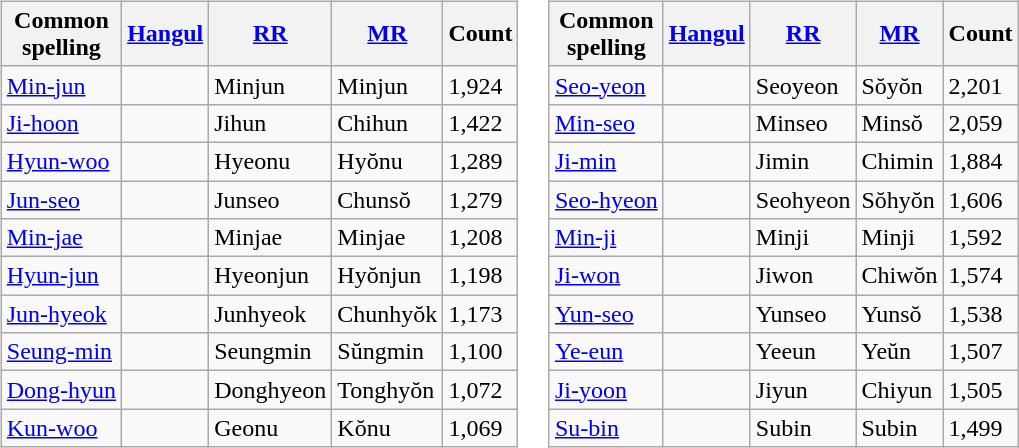<table>
<tr>
<td><br><table class="wikitable sortable">
<tr>
<th>Common<br>spelling</th>
<th><a href='#'>Hangul</a></th>
<th><a href='#'>RR</a></th>
<th><a href='#'>MR</a></th>
<th>Count</th>
</tr>
<tr>
<td><a href='#'>Min-jun</a></td>
<td></td>
<td>Minjun</td>
<td>Minjun</td>
<td>1,924</td>
</tr>
<tr>
<td><a href='#'>Ji-hoon</a></td>
<td></td>
<td>Jihun</td>
<td>Chihun</td>
<td>1,422</td>
</tr>
<tr>
<td><a href='#'>Hyun-woo</a></td>
<td></td>
<td>Hyeonu</td>
<td>Hyŏnu</td>
<td>1,289</td>
</tr>
<tr>
<td><a href='#'>Jun-seo</a></td>
<td></td>
<td>Junseo</td>
<td>Chunsŏ</td>
<td>1,279</td>
</tr>
<tr>
<td><a href='#'>Min-jae</a></td>
<td></td>
<td>Minjae</td>
<td>Minjae</td>
<td>1,208</td>
</tr>
<tr>
<td><a href='#'>Hyun-jun</a></td>
<td></td>
<td>Hyeonjun</td>
<td>Hyŏnjun</td>
<td>1,198</td>
</tr>
<tr>
<td><a href='#'>Jun-hyeok</a></td>
<td></td>
<td>Junhyeok</td>
<td>Chunhyŏk</td>
<td>1,173</td>
</tr>
<tr>
<td><a href='#'>Seung-min</a></td>
<td></td>
<td>Seungmin</td>
<td>Sŭngmin</td>
<td>1,100</td>
</tr>
<tr>
<td><a href='#'>Dong-hyun</a></td>
<td></td>
<td>Donghyeon</td>
<td>Tonghyŏn</td>
<td>1,072</td>
</tr>
<tr>
<td><a href='#'>Kun-woo</a></td>
<td></td>
<td>Geonu</td>
<td>Kŏnu</td>
<td>1,069</td>
</tr>
</table>
</td>
<td><br><table class="wikitable sortable">
<tr>
<th>Common<br>spelling</th>
<th><a href='#'>Hangul</a></th>
<th><a href='#'>RR</a></th>
<th><a href='#'>MR</a></th>
<th>Count</th>
</tr>
<tr>
<td><a href='#'>Seo-yeon</a></td>
<td></td>
<td>Seoyeon</td>
<td>Sŏyŏn</td>
<td>2,201</td>
</tr>
<tr>
<td><a href='#'>Min-seo</a></td>
<td></td>
<td>Minseo</td>
<td>Minsŏ</td>
<td>2,059</td>
</tr>
<tr>
<td><a href='#'>Ji-min</a></td>
<td></td>
<td>Jimin</td>
<td>Chimin</td>
<td>1,884</td>
</tr>
<tr>
<td><a href='#'>Seo-hyeon</a></td>
<td></td>
<td>Seohyeon</td>
<td>Sŏhyŏn</td>
<td>1,606</td>
</tr>
<tr>
<td><a href='#'>Min-ji</a></td>
<td></td>
<td>Minji</td>
<td>Minji</td>
<td>1,592</td>
</tr>
<tr>
<td><a href='#'>Ji-won</a></td>
<td></td>
<td>Jiwon</td>
<td>Chiwŏn</td>
<td>1,574</td>
</tr>
<tr>
<td><a href='#'>Yun-seo</a></td>
<td></td>
<td>Yunseo</td>
<td>Yunsŏ</td>
<td>1,538</td>
</tr>
<tr>
<td><a href='#'>Ye-eun</a></td>
<td></td>
<td>Yeeun</td>
<td>Yeŭn</td>
<td>1,507</td>
</tr>
<tr>
<td><a href='#'>Ji-yoon</a></td>
<td></td>
<td>Jiyun</td>
<td>Chiyun</td>
<td>1,505</td>
</tr>
<tr>
<td><a href='#'>Su-bin</a></td>
<td></td>
<td>Subin</td>
<td>Subin</td>
<td>1,499</td>
</tr>
</table>
</td>
</tr>
</table>
